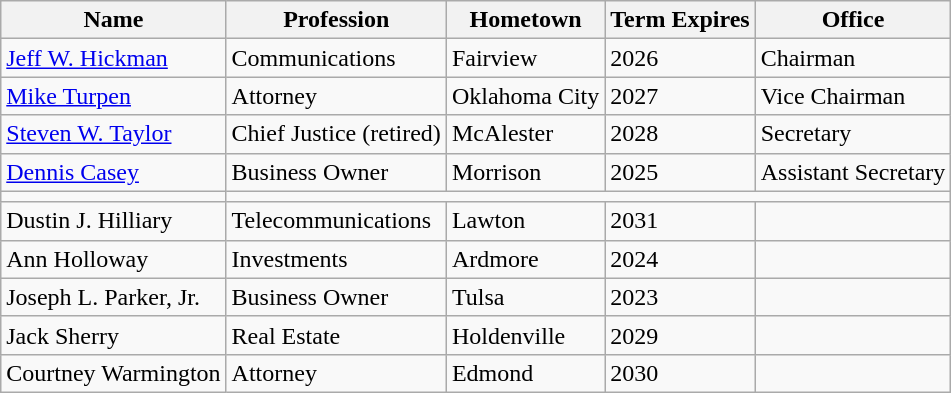<table border="1" cellspacing="0" cellpadding="5" style="border-collapse:collapse;" class="wikitable">
<tr>
<th>Name</th>
<th>Profession</th>
<th>Hometown</th>
<th>Term Expires</th>
<th>Office</th>
</tr>
<tr>
<td><a href='#'>Jeff W. Hickman</a></td>
<td>Communications</td>
<td>Fairview</td>
<td>2026</td>
<td>Chairman</td>
</tr>
<tr>
<td><a href='#'>Mike Turpen</a></td>
<td>Attorney</td>
<td>Oklahoma City</td>
<td>2027</td>
<td>Vice Chairman</td>
</tr>
<tr>
<td><a href='#'>Steven W. Taylor</a></td>
<td>Chief Justice (retired)</td>
<td>McAlester</td>
<td>2028</td>
<td>Secretary</td>
</tr>
<tr>
<td><a href='#'>Dennis Casey</a></td>
<td>Business Owner</td>
<td>Morrison</td>
<td>2025</td>
<td>Assistant Secretary</td>
</tr>
<tr>
<td></td>
</tr>
<tr>
<td>Dustin J. Hilliary</td>
<td>Telecommunications</td>
<td>Lawton</td>
<td>2031</td>
<td></td>
</tr>
<tr>
<td>Ann Holloway</td>
<td>Investments</td>
<td>Ardmore</td>
<td>2024</td>
<td></td>
</tr>
<tr>
<td>Joseph L. Parker, Jr.</td>
<td>Business Owner</td>
<td>Tulsa</td>
<td>2023</td>
<td></td>
</tr>
<tr>
<td>Jack Sherry</td>
<td>Real Estate</td>
<td>Holdenville</td>
<td>2029</td>
<td></td>
</tr>
<tr>
<td>Courtney Warmington</td>
<td>Attorney</td>
<td>Edmond</td>
<td>2030</td>
<td></td>
</tr>
</table>
